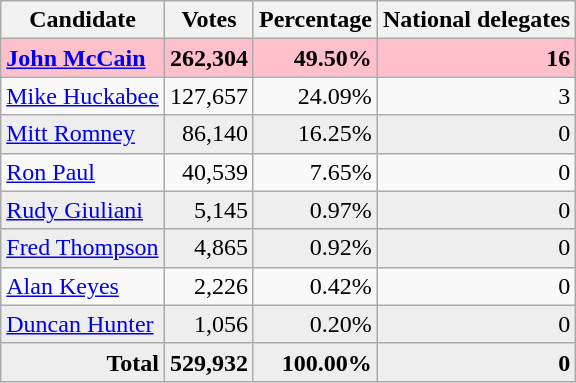<table class="wikitable" style="text-align:right;">
<tr>
<th>Candidate</th>
<th>Votes</th>
<th>Percentage</th>
<th>National delegates</th>
</tr>
<tr style="background:pink;">
<td style="text-align:left;"><strong><a href='#'>John McCain</a></strong></td>
<td><strong>262,304</strong></td>
<td><strong>49.50%</strong></td>
<td><strong>16</strong></td>
</tr>
<tr>
<td style="text-align:left;"><a href='#'>Mike Huckabee</a></td>
<td>127,657</td>
<td>24.09%</td>
<td>3</td>
</tr>
<tr style="background:#eee;">
<td style="text-align:left;"><a href='#'>Mitt Romney</a></td>
<td>86,140</td>
<td>16.25%</td>
<td>0</td>
</tr>
<tr>
<td style="text-align:left;"><a href='#'>Ron Paul</a></td>
<td>40,539</td>
<td>7.65%</td>
<td>0</td>
</tr>
<tr style="background:#eee;">
<td style="text-align:left;"><a href='#'>Rudy Giuliani</a></td>
<td>5,145</td>
<td>0.97%</td>
<td>0</td>
</tr>
<tr style="background:#eee;">
<td style="text-align:left;"><a href='#'>Fred Thompson</a></td>
<td>4,865</td>
<td>0.92%</td>
<td>0</td>
</tr>
<tr>
<td style="text-align:left;"><a href='#'>Alan Keyes</a></td>
<td>2,226</td>
<td>0.42%</td>
<td>0</td>
</tr>
<tr style="background:#eee;">
<td style="text-align:left;"><a href='#'>Duncan Hunter</a></td>
<td>1,056</td>
<td>0.20%</td>
<td>0</td>
</tr>
<tr style="background:#eee;">
<td><strong>Total</strong></td>
<td><strong>529,932</strong></td>
<td><strong>100.00%</strong></td>
<td><strong>0</strong></td>
</tr>
</table>
